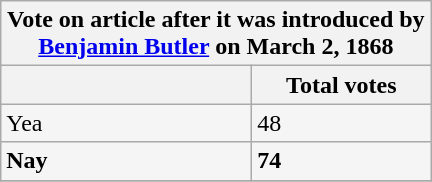<table class="wikitable">
<tr style="vertical-align:bottom;">
<th colspan=2>Vote on article after it was introduced by <a href='#'>Benjamin Butler</a> on March 2, 1868</th>
</tr>
<tr>
<th></th>
<th>Total votes</th>
</tr>
<tr>
<td style="width: 10em; background:#F5F5F5">Yea</td>
<td style="width: 7em; background:#F5F5F5">48</td>
</tr>
<tr>
<td style="background:#F5F5F5"><strong>Nay</strong></td>
<td style="background:#F5F5F5"><strong>74</strong></td>
</tr>
<tr style="vertical-align:bottom;">
</tr>
</table>
